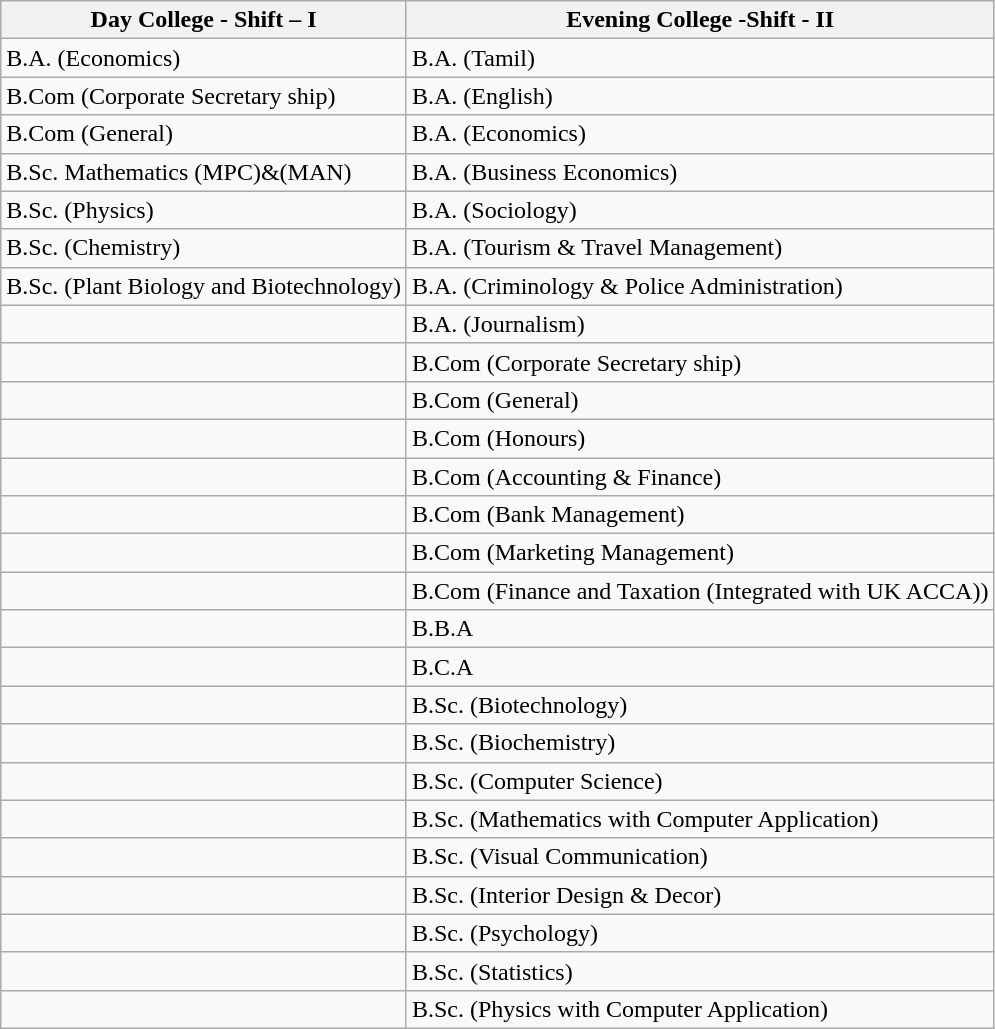<table class="wikitable">
<tr>
<th>Day College - Shift – I</th>
<th>Evening College -Shift - II</th>
</tr>
<tr>
<td>B.A. (Economics)</td>
<td>B.A. (Tamil)</td>
</tr>
<tr>
<td>B.Com (Corporate Secretary ship)</td>
<td>B.A. (English)</td>
</tr>
<tr>
<td>B.Com (General)</td>
<td>B.A. (Economics)</td>
</tr>
<tr>
<td>B.Sc. Mathematics (MPC)&(MAN)</td>
<td>B.A. (Business Economics)</td>
</tr>
<tr>
<td>B.Sc. (Physics)</td>
<td>B.A. (Sociology)</td>
</tr>
<tr>
<td>B.Sc. (Chemistry)</td>
<td>B.A. (Tourism & Travel Management)</td>
</tr>
<tr>
<td>B.Sc. (Plant Biology and Biotechnology)</td>
<td>B.A. (Criminology & Police Administration)</td>
</tr>
<tr>
<td></td>
<td>B.A. (Journalism)</td>
</tr>
<tr>
<td></td>
<td>B.Com (Corporate Secretary ship)</td>
</tr>
<tr>
<td></td>
<td>B.Com (General)</td>
</tr>
<tr>
<td></td>
<td>B.Com (Honours)</td>
</tr>
<tr>
<td></td>
<td>B.Com (Accounting & Finance)</td>
</tr>
<tr>
<td></td>
<td>B.Com (Bank Management)</td>
</tr>
<tr>
<td></td>
<td>B.Com (Marketing Management)</td>
</tr>
<tr>
<td></td>
<td>B.Com (Finance and Taxation (Integrated with UK ACCA))</td>
</tr>
<tr>
<td></td>
<td>B.B.A</td>
</tr>
<tr>
<td></td>
<td>B.C.A</td>
</tr>
<tr>
<td></td>
<td>B.Sc. (Biotechnology)</td>
</tr>
<tr>
<td></td>
<td>B.Sc. (Biochemistry)</td>
</tr>
<tr>
<td></td>
<td>B.Sc. (Computer Science)</td>
</tr>
<tr>
<td></td>
<td>B.Sc. (Mathematics with Computer Application)</td>
</tr>
<tr>
<td></td>
<td>B.Sc. (Visual Communication)</td>
</tr>
<tr>
<td></td>
<td>B.Sc. (Interior Design & Decor)</td>
</tr>
<tr>
<td></td>
<td>B.Sc. (Psychology)</td>
</tr>
<tr>
<td></td>
<td>B.Sc. (Statistics)</td>
</tr>
<tr>
<td></td>
<td>B.Sc. (Physics with Computer Application)</td>
</tr>
</table>
